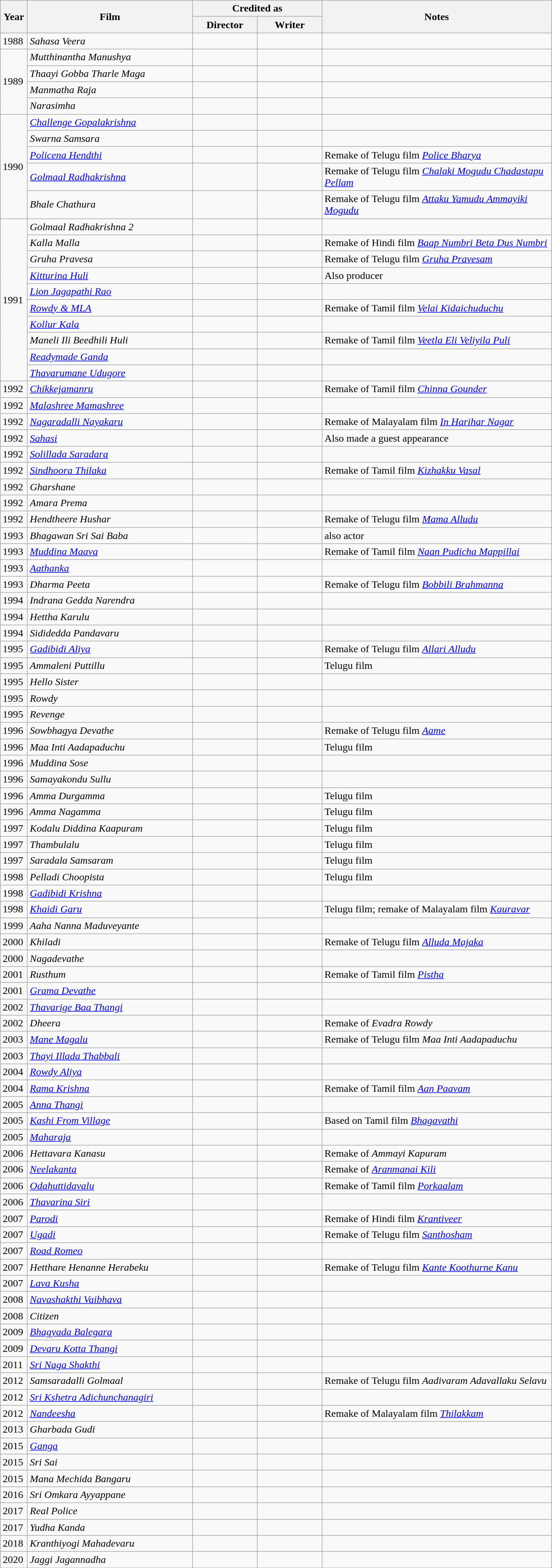<table class="wikitable sortable">
<tr>
<th rowspan="2" style="width:35px;">Year</th>
<th rowspan="2" style="width:250px;">Film</th>
<th colspan="2" style="width:195px;">Credited as</th>
<th rowspan="2"  style="text-align:center; width:350px;" class="unsortable">Notes</th>
</tr>
<tr>
<th width=65>Director</th>
<th width=65>Writer</th>
</tr>
<tr>
<td>1988</td>
<td><em>Sahasa Veera</em></td>
<td style="text-align:center;"></td>
<td style="text-align:center;"></td>
<td></td>
</tr>
<tr>
<td rowspan="4">1989</td>
<td><em>Mutthinantha Manushya</em></td>
<td style="text-align:center;"></td>
<td style="text-align:center;"></td>
<td></td>
</tr>
<tr>
<td><em>Thaayi Gobba Tharle Maga</em></td>
<td style="text-align:center;"></td>
<td style="text-align:center;"></td>
<td></td>
</tr>
<tr>
<td><em>Manmatha Raja</em></td>
<td style="text-align:center;"></td>
<td style="text-align:center;"></td>
<td></td>
</tr>
<tr>
<td><em>Narasimha</em></td>
<td style="text-align:center;"></td>
<td style="text-align:center;"></td>
<td></td>
</tr>
<tr>
<td rowspan="5">1990</td>
<td><em><a href='#'>Challenge Gopalakrishna</a></em></td>
<td style="text-align:center;"></td>
<td style="text-align:center;"></td>
<td></td>
</tr>
<tr>
<td><em>Swarna Samsara</em></td>
<td style="text-align:center;"></td>
<td style="text-align:center;"></td>
<td></td>
</tr>
<tr>
<td><em><a href='#'>Policena Hendthi</a></em></td>
<td style="text-align:center;"></td>
<td style="text-align:center;"></td>
<td>Remake of Telugu film <em><a href='#'>Police Bharya</a></em></td>
</tr>
<tr>
<td><em><a href='#'>Golmaal Radhakrishna</a></em></td>
<td style="text-align:center;"></td>
<td style="text-align:center;"></td>
<td>Remake of Telugu film <em><a href='#'>Chalaki Mogudu Chadastapu Pellam</a></em></td>
</tr>
<tr>
<td><em>Bhale Chathura</em></td>
<td style="text-align:center;"></td>
<td style="text-align:center;"></td>
<td>Remake of Telugu film <em><a href='#'>Attaku Yamudu Ammayiki Mogudu</a></em></td>
</tr>
<tr>
<td rowspan="10">1991</td>
<td><em>Golmaal Radhakrishna 2</em></td>
<td style="text-align:center;"></td>
<td style="text-align:center;"></td>
<td></td>
</tr>
<tr>
<td><em>Kalla Malla</em></td>
<td style="text-align:center;"></td>
<td style="text-align:center;"></td>
<td>Remake of Hindi film <em><a href='#'>Baap Numbri Beta Dus Numbri</a></em></td>
</tr>
<tr>
<td><em>Gruha Pravesa</em></td>
<td style="text-align:center;"></td>
<td style="text-align:center;"></td>
<td>Remake of Telugu film <em><a href='#'>Gruha Pravesam</a></em></td>
</tr>
<tr>
<td><em><a href='#'>Kitturina Huli</a></em></td>
<td style="text-align:center;"></td>
<td style="text-align:center;"></td>
<td>Also producer</td>
</tr>
<tr>
<td><em><a href='#'>Lion Jagapathi Rao</a></em></td>
<td style="text-align:center;"></td>
<td style="text-align:center;"></td>
<td></td>
</tr>
<tr>
<td><em><a href='#'>Rowdy & MLA</a></em></td>
<td style="text-align:center;"></td>
<td style="text-align:center;"></td>
<td>Remake of Tamil film <em><a href='#'>Velai Kidaichuduchu</a></em></td>
</tr>
<tr>
<td><em><a href='#'>Kollur Kala</a></em></td>
<td style="text-align:center;"></td>
<td style="text-align:center;"></td>
<td></td>
</tr>
<tr>
<td><em>Maneli Ili Beedhili Huli</em></td>
<td style="text-align:center;"></td>
<td style="text-align:center;"></td>
<td>Remake of Tamil film <em><a href='#'>Veetla Eli Veliyila Puli</a></em></td>
</tr>
<tr>
<td><em><a href='#'>Readymade Ganda</a></em></td>
<td style="text-align:center;"></td>
<td style="text-align:center;"></td>
<td></td>
</tr>
<tr>
<td><em><a href='#'>Thavarumane Udugore</a></em></td>
<td style="text-align:center;"></td>
<td style="text-align:center;"></td>
<td></td>
</tr>
<tr>
<td>1992</td>
<td><em><a href='#'>Chikkejamanru</a></em></td>
<td style="text-align:center;"></td>
<td style="text-align:center;"></td>
<td>Remake of Tamil film <em><a href='#'>Chinna Gounder</a></em></td>
</tr>
<tr>
<td>1992</td>
<td><em><a href='#'>Malashree Mamashree</a></em></td>
<td style="text-align:center;"></td>
<td style="text-align:center;"></td>
<td></td>
</tr>
<tr>
<td>1992</td>
<td><em><a href='#'>Nagaradalli Nayakaru</a></em></td>
<td style="text-align:center;"></td>
<td style="text-align:center;"></td>
<td>Remake of Malayalam film <em><a href='#'>In Harihar Nagar</a></em></td>
</tr>
<tr>
<td>1992</td>
<td><em><a href='#'>Sahasi</a></em></td>
<td style="text-align:center;"></td>
<td style="text-align:center;"></td>
<td>Also made a guest appearance</td>
</tr>
<tr>
<td>1992</td>
<td><em><a href='#'>Solillada Saradara</a></em></td>
<td style="text-align:center;"></td>
<td style="text-align:center;"></td>
<td></td>
</tr>
<tr>
<td>1992</td>
<td><em><a href='#'>Sindhoora Thilaka</a></em></td>
<td style="text-align:center;"></td>
<td style="text-align:center;"></td>
<td>Remake of Tamil film <em><a href='#'>Kizhakku Vasal</a></em></td>
</tr>
<tr>
<td>1992</td>
<td><em>Gharshane</em></td>
<td style="text-align:center;"></td>
<td style="text-align:center;"></td>
<td></td>
</tr>
<tr>
<td>1992</td>
<td><em>Amara Prema</em></td>
<td style="text-align:center;"></td>
<td style="text-align:center;"></td>
<td></td>
</tr>
<tr>
<td>1992</td>
<td><em>Hendtheere Hushar</em></td>
<td style="text-align:center;"></td>
<td style="text-align:center;"></td>
<td>Remake of Telugu film <em><a href='#'>Mama Alludu</a></em></td>
</tr>
<tr>
<td>1993</td>
<td><em>Bhagawan Sri Sai Baba</em></td>
<td style="text-align:center;"></td>
<td style="text-align:center;"></td>
<td>also actor</td>
</tr>
<tr>
<td>1993</td>
<td><em><a href='#'>Muddina Maava</a></em></td>
<td style="text-align:center;"></td>
<td style="text-align:center;"></td>
<td>Remake of Tamil film <em><a href='#'>Naan Pudicha Mappillai</a></em></td>
</tr>
<tr>
<td>1993</td>
<td><em><a href='#'>Aathanka</a></em></td>
<td style="text-align:center;"></td>
<td style="text-align:center;"></td>
<td></td>
</tr>
<tr>
<td>1993</td>
<td><em>Dharma Peeta</em></td>
<td style="text-align:center;"></td>
<td style="text-align:center;"></td>
<td>Remake of Telugu film <em><a href='#'>Bobbili Brahmanna</a></em></td>
</tr>
<tr>
<td>1994</td>
<td><em>Indrana Gedda Narendra</em></td>
<td style="text-align:center;"></td>
<td style="text-align:center;"></td>
<td></td>
</tr>
<tr>
<td>1994</td>
<td><em>Hettha Karulu</em></td>
<td style="text-align:center;"></td>
<td style="text-align:center;"></td>
<td></td>
</tr>
<tr>
<td>1994</td>
<td><em>Sididedda Pandavaru</em></td>
<td style="text-align:center;"></td>
<td style="text-align:center;"></td>
<td></td>
</tr>
<tr>
<td>1995</td>
<td><em><a href='#'>Gadibidi Aliya</a></em></td>
<td style="text-align:center;"></td>
<td style="text-align:center;"></td>
<td>Remake of Telugu film <em><a href='#'>Allari Alludu</a></em></td>
</tr>
<tr>
<td>1995</td>
<td><em>Ammaleni Puttillu</em></td>
<td style="text-align:center;"></td>
<td style="text-align:center;"></td>
<td>Telugu film</td>
</tr>
<tr>
<td>1995</td>
<td><em>Hello Sister</em></td>
<td style="text-align:center;"></td>
<td style="text-align:center;"></td>
<td></td>
</tr>
<tr>
<td>1995</td>
<td><em>Rowdy</em></td>
<td style="text-align:center;"></td>
<td style="text-align:center;"></td>
<td></td>
</tr>
<tr>
<td>1995</td>
<td><em>Revenge</em></td>
<td style="text-align:center;"></td>
<td style="text-align:center;"></td>
<td></td>
</tr>
<tr>
<td>1996</td>
<td><em>Sowbhagya Devathe</em></td>
<td style="text-align:center;"></td>
<td style="text-align:center;"></td>
<td>Remake of Telugu film <em><a href='#'>Aame</a></em></td>
</tr>
<tr>
<td>1996</td>
<td><em>Maa Inti Aadapaduchu</em></td>
<td style="text-align:center;"></td>
<td style="text-align:center;"></td>
<td>Telugu film</td>
</tr>
<tr>
<td>1996</td>
<td><em>Muddina Sose</em></td>
<td style="text-align:center;"></td>
<td style="text-align:center;"></td>
<td></td>
</tr>
<tr>
<td>1996</td>
<td><em>Samayakondu Sullu</em></td>
<td style="text-align:center;"></td>
<td style="text-align:center;"></td>
<td></td>
</tr>
<tr>
<td>1996</td>
<td><em>Amma Durgamma</em></td>
<td style="text-align:center;"></td>
<td style="text-align:center;"></td>
<td>Telugu film</td>
</tr>
<tr>
<td>1996</td>
<td><em>Amma Nagamma</em></td>
<td style="text-align:center;"></td>
<td style="text-align:center;"></td>
<td>Telugu film</td>
</tr>
<tr>
<td>1997</td>
<td><em>Kodalu Diddina Kaapuram</em></td>
<td style="text-align:center;"></td>
<td style="text-align:center;"></td>
<td>Telugu film</td>
</tr>
<tr>
<td>1997</td>
<td><em>Thambulalu</em></td>
<td style="text-align:center;"></td>
<td style="text-align:center;"></td>
<td>Telugu film</td>
</tr>
<tr>
<td>1997</td>
<td><em>Saradala Samsaram</em></td>
<td style="text-align:center;"></td>
<td style="text-align:center;"></td>
<td>Telugu film</td>
</tr>
<tr>
<td>1998</td>
<td><em>Pelladi Choopista</em></td>
<td style="text-align:center;"></td>
<td style="text-align:center;"></td>
<td>Telugu film</td>
</tr>
<tr>
<td>1998</td>
<td><em><a href='#'>Gadibidi Krishna</a></em></td>
<td style="text-align:center;"></td>
<td style="text-align:center;"></td>
<td></td>
</tr>
<tr>
<td>1998</td>
<td><em><a href='#'>Khaidi Garu</a></em></td>
<td style="text-align:center;"></td>
<td style="text-align:center;"></td>
<td>Telugu film; remake of Malayalam film <em><a href='#'>Kauravar</a></em></td>
</tr>
<tr>
<td>1999</td>
<td><em>Aaha Nanna Maduveyante</em></td>
<td style="text-align:center;"></td>
<td style="text-align:center;"></td>
<td></td>
</tr>
<tr>
<td>2000</td>
<td><em>Khiladi</em></td>
<td style="text-align:center;"></td>
<td style="text-align:center;"></td>
<td>Remake of Telugu film <em><a href='#'>Alluda Majaka</a></em></td>
</tr>
<tr>
<td>2000</td>
<td><em>Nagadevathe</em></td>
<td style="text-align:center;"></td>
<td style="text-align:center;"></td>
<td></td>
</tr>
<tr>
<td>2001</td>
<td><em>Rusthum</em></td>
<td style="text-align:center;"></td>
<td style="text-align:center;"></td>
<td>Remake of Tamil film <em><a href='#'>Pistha</a></em></td>
</tr>
<tr>
<td>2001</td>
<td><em><a href='#'>Grama Devathe</a></em></td>
<td style="text-align:center;"></td>
<td style="text-align:center;"></td>
<td></td>
</tr>
<tr>
<td>2002</td>
<td><em><a href='#'>Thavarige Baa Thangi</a></em></td>
<td style="text-align:center;"></td>
<td style="text-align:center;"></td>
<td></td>
</tr>
<tr>
<td>2002</td>
<td><em>Dheera</em></td>
<td style="text-align:center;"></td>
<td style="text-align:center;"></td>
<td>Remake of <em>Evadra Rowdy</em></td>
</tr>
<tr>
<td>2003</td>
<td><em><a href='#'>Mane Magalu</a></em></td>
<td style="text-align:center;"></td>
<td style="text-align:center;"></td>
<td>Remake of Telugu film <em>Maa Inti Aadapaduchu</em></td>
</tr>
<tr>
<td>2003</td>
<td><em><a href='#'>Thayi Illada Thabbali</a></em></td>
<td style="text-align:center;"></td>
<td style="text-align:center;"></td>
<td></td>
</tr>
<tr>
<td>2004</td>
<td><em><a href='#'>Rowdy Aliya</a></em></td>
<td style="text-align:center;"></td>
<td style="text-align:center;"></td>
<td></td>
</tr>
<tr>
<td>2004</td>
<td><em><a href='#'>Rama Krishna</a></em></td>
<td style="text-align:center;"></td>
<td style="text-align:center;"></td>
<td>Remake of Tamil film <em><a href='#'>Aan Paavam</a></em></td>
</tr>
<tr>
<td>2005</td>
<td><em><a href='#'>Anna Thangi</a></em></td>
<td style="text-align:center;"></td>
<td style="text-align:center;"></td>
<td></td>
</tr>
<tr>
<td>2005</td>
<td><em><a href='#'>Kashi From Village</a></em></td>
<td style="text-align:center;"></td>
<td style="text-align:center;"></td>
<td>Based on Tamil film <em><a href='#'>Bhagavathi</a></em></td>
</tr>
<tr>
<td>2005</td>
<td><em><a href='#'>Maharaja</a></em></td>
<td style="text-align:center;"></td>
<td style="text-align:center;"></td>
<td></td>
</tr>
<tr>
<td>2006</td>
<td><em>Hettavara Kanasu</em></td>
<td style="text-align:center;"></td>
<td style="text-align:center;"></td>
<td>Remake of <em>Ammayi Kapuram</em></td>
</tr>
<tr>
<td>2006</td>
<td><em><a href='#'>Neelakanta</a></em></td>
<td style="text-align:center;"></td>
<td style="text-align:center;"></td>
<td>Remake of <em><a href='#'>Aranmanai Kili</a></em></td>
</tr>
<tr>
<td>2006</td>
<td><em><a href='#'>Odahuttidavalu</a></em></td>
<td style="text-align:center;"></td>
<td style="text-align:center;"></td>
<td>Remake of Tamil film <em><a href='#'>Porkaalam</a></em></td>
</tr>
<tr>
<td>2006</td>
<td><em><a href='#'>Thavarina Siri</a></em></td>
<td style="text-align:center;"></td>
<td style="text-align:center;"></td>
<td></td>
</tr>
<tr>
<td>2007</td>
<td><em><a href='#'>Parodi</a></em></td>
<td style="text-align:center;"></td>
<td style="text-align:center;"></td>
<td>Remake of Hindi film <em><a href='#'>Krantiveer</a></em></td>
</tr>
<tr>
<td>2007</td>
<td><em><a href='#'>Ugadi</a></em></td>
<td style="text-align:center;"></td>
<td style="text-align:center;"></td>
<td>Remake of Telugu film <em><a href='#'>Santhosham</a></em></td>
</tr>
<tr>
<td>2007</td>
<td><em><a href='#'>Road Romeo</a></em></td>
<td style="text-align:center;"></td>
<td style="text-align:center;"></td>
<td></td>
</tr>
<tr>
<td>2007</td>
<td><em>Hetthare Henanne Herabeku</em></td>
<td style="text-align:center;"></td>
<td style="text-align:center;"></td>
<td>Remake of Telugu film <em><a href='#'>Kante Koothurne Kanu</a></em></td>
</tr>
<tr>
<td>2007</td>
<td><em><a href='#'>Lava Kusha</a></em></td>
<td style="text-align:center;"></td>
<td style="text-align:center;"></td>
<td></td>
</tr>
<tr>
<td>2008</td>
<td><em><a href='#'>Navashakthi Vaibhava</a></em></td>
<td style="text-align:center;"></td>
<td style="text-align:center;"></td>
<td></td>
</tr>
<tr>
<td>2008</td>
<td><em>Citizen</em></td>
<td style="text-align:center;"></td>
<td style="text-align:center;"></td>
<td></td>
</tr>
<tr>
<td>2009</td>
<td><em><a href='#'>Bhagyada Balegara</a></em></td>
<td style="text-align:center;"></td>
<td style="text-align:center;"></td>
<td></td>
</tr>
<tr>
<td>2009</td>
<td><em><a href='#'>Devaru Kotta Thangi</a></em></td>
<td style="text-align:center;"></td>
<td style="text-align:center;"></td>
<td></td>
</tr>
<tr>
<td>2011</td>
<td><em><a href='#'>Sri Naga Shakthi</a></em></td>
<td style="text-align:center;"></td>
<td style="text-align:center;"></td>
<td></td>
</tr>
<tr>
<td>2012</td>
<td><em>Samsaradalli Golmaal</em></td>
<td style="text-align:center;"></td>
<td style="text-align:center;"></td>
<td>Remake of Telugu film <em>Aadivaram Adavallaku Selavu</em></td>
</tr>
<tr>
<td>2012</td>
<td><em><a href='#'>Sri Kshetra Adichunchanagiri</a></em></td>
<td style="text-align:center;"></td>
<td style="text-align:center;"></td>
<td></td>
</tr>
<tr>
<td>2012</td>
<td><em><a href='#'>Nandeesha</a></em></td>
<td style="text-align:center;"></td>
<td style="text-align:center;"></td>
<td>Remake of Malayalam film <em><a href='#'>Thilakkam</a></em></td>
</tr>
<tr>
<td>2013</td>
<td><em>Gharbada Gudi</em></td>
<td style="text-align:center;"></td>
<td style="text-align:center;"></td>
<td></td>
</tr>
<tr>
<td>2015</td>
<td><em><a href='#'>Ganga</a></em></td>
<td style="text-align:center;"></td>
<td style="text-align:center;"></td>
<td></td>
</tr>
<tr>
<td>2015</td>
<td><em>Sri Sai</em></td>
<td style="text-align:center;"></td>
<td style="text-align:center;"></td>
<td></td>
</tr>
<tr>
<td>2015</td>
<td><em>Mana Mechida Bangaru</em></td>
<td style="text-align:center;"></td>
<td style="text-align:center;"></td>
<td></td>
</tr>
<tr>
<td>2016</td>
<td><em>Sri Omkara Ayyappane</em></td>
<td style="text-align:center;"></td>
<td style="text-align:center;"></td>
<td></td>
</tr>
<tr>
<td>2017</td>
<td><em>Real Police</em></td>
<td style="text-align:center;"></td>
<td style="text-align:center;"></td>
<td></td>
</tr>
<tr>
<td>2017</td>
<td><em>Yudha Kanda</em></td>
<td style="text-align:center;"></td>
<td style="text-align:center;"></td>
<td></td>
</tr>
<tr>
<td>2018</td>
<td><em>Kranthiyogi Mahadevaru</em></td>
<td style="text-align:center;"></td>
<td style="text-align:center;"></td>
<td></td>
</tr>
<tr>
<td>2020</td>
<td><em>Jaggi Jagannadha</em></td>
<td style="text-align:center;"></td>
<td style="text-align:center;"></td>
<td></td>
</tr>
<tr>
</tr>
</table>
